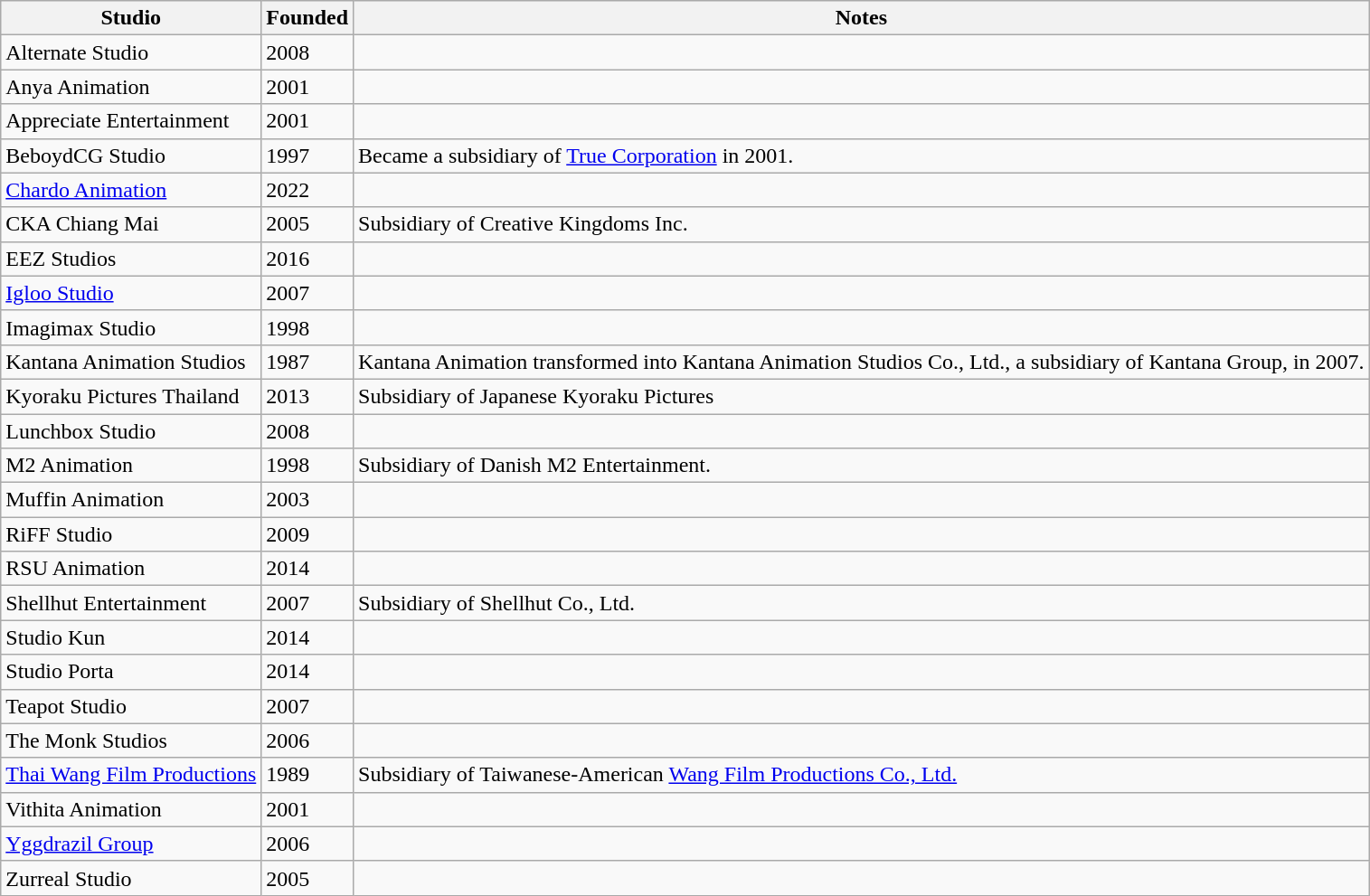<table class="wikitable sortable mw-collapsible">
<tr>
<th><strong>Studio</strong></th>
<th><strong>Founded</strong></th>
<th><strong>Notes</strong></th>
</tr>
<tr>
<td>Alternate Studio</td>
<td>2008</td>
<td></td>
</tr>
<tr>
<td>Anya Animation</td>
<td>2001</td>
<td></td>
</tr>
<tr>
<td>Appreciate Entertainment</td>
<td>2001</td>
<td></td>
</tr>
<tr>
<td>BeboydCG Studio</td>
<td>1997</td>
<td>Became a subsidiary of <a href='#'>True Corporation</a> in 2001.</td>
</tr>
<tr>
<td><a href='#'>Chardo Animation</a></td>
<td>2022</td>
<td></td>
</tr>
<tr>
<td>CKA Chiang Mai</td>
<td>2005</td>
<td>Subsidiary of Creative Kingdoms Inc.</td>
</tr>
<tr>
<td>EEZ Studios</td>
<td>2016</td>
<td></td>
</tr>
<tr>
<td><a href='#'>Igloo Studio</a></td>
<td>2007</td>
<td></td>
</tr>
<tr>
<td>Imagimax Studio</td>
<td>1998</td>
<td></td>
</tr>
<tr>
<td>Kantana Animation Studios</td>
<td>1987</td>
<td>Kantana Animation transformed into Kantana Animation Studios Co., Ltd., a subsidiary of Kantana Group, in 2007.</td>
</tr>
<tr>
<td>Kyoraku Pictures Thailand</td>
<td>2013</td>
<td>Subsidiary of Japanese Kyoraku Pictures</td>
</tr>
<tr>
<td>Lunchbox Studio</td>
<td>2008</td>
<td></td>
</tr>
<tr>
<td>M2 Animation</td>
<td>1998</td>
<td>Subsidiary of Danish M2 Entertainment.</td>
</tr>
<tr>
<td>Muffin Animation</td>
<td>2003</td>
<td></td>
</tr>
<tr>
<td>RiFF Studio</td>
<td>2009</td>
<td></td>
</tr>
<tr>
<td>RSU Animation</td>
<td>2014</td>
<td></td>
</tr>
<tr>
<td>Shellhut Entertainment</td>
<td>2007</td>
<td>Subsidiary of Shellhut Co., Ltd.</td>
</tr>
<tr>
<td>Studio Kun</td>
<td>2014</td>
<td></td>
</tr>
<tr>
<td>Studio Porta</td>
<td>2014</td>
<td></td>
</tr>
<tr>
<td>Teapot Studio</td>
<td>2007</td>
<td></td>
</tr>
<tr>
<td>The Monk Studios</td>
<td>2006</td>
<td></td>
</tr>
<tr>
<td><a href='#'>Thai Wang Film Productions</a></td>
<td>1989</td>
<td>Subsidiary of Taiwanese-American <a href='#'>Wang Film Productions Co., Ltd.</a></td>
</tr>
<tr>
<td>Vithita Animation</td>
<td>2001</td>
<td></td>
</tr>
<tr>
<td><a href='#'>Yggdrazil Group</a></td>
<td>2006</td>
<td></td>
</tr>
<tr>
<td>Zurreal Studio</td>
<td>2005</td>
<td></td>
</tr>
</table>
